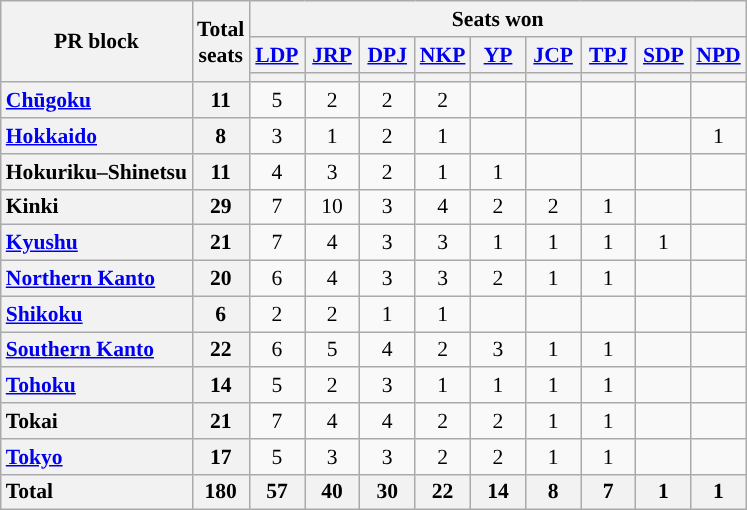<table class="wikitable" style="text-align:center; font-size: 0.9em;">
<tr>
<th rowspan="3">PR block</th>
<th rowspan="3">Total<br>seats</th>
<th colspan="9">Seats won</th>
</tr>
<tr>
<th class="unsortable" style="width:30px;"><a href='#'>LDP</a></th>
<th class="unsortable" style="width:30px;"><a href='#'>JRP</a></th>
<th class="unsortable" style="width:30px;"><a href='#'>DPJ</a></th>
<th class="unsortable" style="width:30px;"><a href='#'>NKP</a></th>
<th class="unsortable" style="width:30px;"><a href='#'>YP</a></th>
<th class="unsortable" style="width:30px;"><a href='#'>JCP</a></th>
<th class="unsortable" style="width:30px;"><a href='#'>TPJ</a></th>
<th class="unsortable" style="width:30px;"><a href='#'>SDP</a></th>
<th class="unsortable" style="width:30px;"><a href='#'>NPD</a></th>
</tr>
<tr>
<th style="background:"></th>
<th style="background:"></th>
<th style="background:"></th>
<th style="background:"></th>
<th style="background:"></th>
<th style="background:"></th>
<th style="background:"></th>
<th style="background:"></th>
<th style="background:"></th>
</tr>
<tr>
<th style="text-align: left;"><a href='#'>Chūgoku</a></th>
<th>11</th>
<td>5</td>
<td>2</td>
<td>2</td>
<td>2</td>
<td></td>
<td></td>
<td></td>
<td></td>
<td></td>
</tr>
<tr>
<th style="text-align: left;"><a href='#'>Hokkaido</a></th>
<th>8</th>
<td>3</td>
<td>1</td>
<td>2</td>
<td>1</td>
<td></td>
<td></td>
<td></td>
<td></td>
<td>1</td>
</tr>
<tr>
<th style="text-align: left;">Hokuriku–Shinetsu</th>
<th>11</th>
<td>4</td>
<td>3</td>
<td>2</td>
<td>1</td>
<td>1</td>
<td></td>
<td></td>
<td></td>
<td></td>
</tr>
<tr>
<th style="text-align: left;">Kinki</th>
<th>29</th>
<td>7</td>
<td>10</td>
<td>3</td>
<td>4</td>
<td>2</td>
<td>2</td>
<td>1</td>
<td></td>
<td></td>
</tr>
<tr>
<th style="text-align: left;"><a href='#'>Kyushu</a></th>
<th>21</th>
<td>7</td>
<td>4</td>
<td>3</td>
<td>3</td>
<td>1</td>
<td>1</td>
<td>1</td>
<td>1</td>
<td></td>
</tr>
<tr>
<th style="text-align: left;"><a href='#'>Northern Kanto</a></th>
<th>20</th>
<td>6</td>
<td>4</td>
<td>3</td>
<td>3</td>
<td>2</td>
<td>1</td>
<td>1</td>
<td></td>
<td></td>
</tr>
<tr>
<th style="text-align: left;"><a href='#'>Shikoku</a></th>
<th>6</th>
<td>2</td>
<td>2</td>
<td>1</td>
<td>1</td>
<td></td>
<td></td>
<td></td>
<td></td>
<td></td>
</tr>
<tr>
<th style="text-align: left;"><a href='#'>Southern Kanto</a></th>
<th>22</th>
<td>6</td>
<td>5</td>
<td>4</td>
<td>2</td>
<td>3</td>
<td>1</td>
<td>1</td>
<td></td>
<td></td>
</tr>
<tr>
<th style="text-align: left;"><a href='#'>Tohoku</a></th>
<th>14</th>
<td>5</td>
<td>2</td>
<td>3</td>
<td>1</td>
<td>1</td>
<td>1</td>
<td>1</td>
<td></td>
<td></td>
</tr>
<tr>
<th style="text-align: left;">Tokai</th>
<th>21</th>
<td>7</td>
<td>4</td>
<td>4</td>
<td>2</td>
<td>2</td>
<td>1</td>
<td>1</td>
<td></td>
<td></td>
</tr>
<tr>
<th style="text-align: left;"><a href='#'>Tokyo</a></th>
<th>17</th>
<td>5</td>
<td>3</td>
<td>3</td>
<td>2</td>
<td>2</td>
<td>1</td>
<td>1</td>
<td></td>
<td></td>
</tr>
<tr class="sortbottom">
<th style="text-align: left;">Total</th>
<th>180</th>
<th>57</th>
<th>40</th>
<th>30</th>
<th>22</th>
<th>14</th>
<th>8</th>
<th>7</th>
<th>1</th>
<th>1</th>
</tr>
</table>
